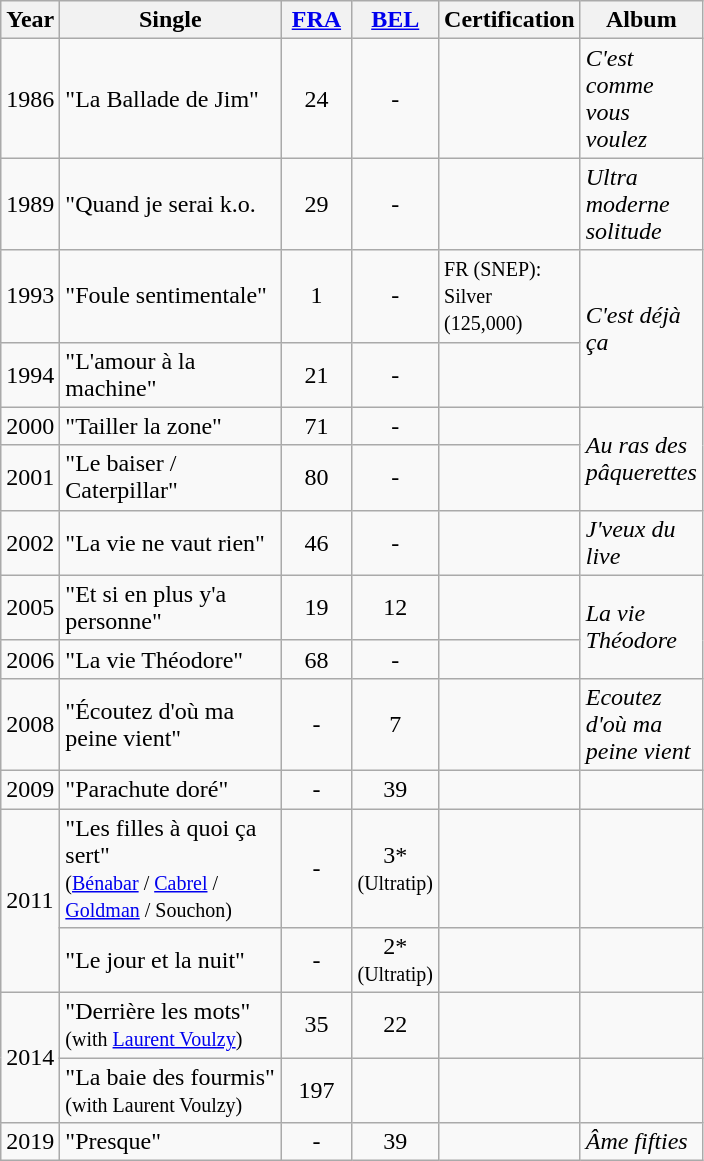<table class="wikitable">
<tr>
<th width="10">Year</th>
<th width="140">Single</th>
<th width="40"><a href='#'>FRA</a></th>
<th width="40"><a href='#'>BEL</a><br></th>
<th width="40">Certification</th>
<th width="40">Album</th>
</tr>
<tr>
<td>1986</td>
<td>"La Ballade de Jim"</td>
<td align="center">24</td>
<td align="center">-</td>
<td></td>
<td><em>C'est comme vous voulez</em></td>
</tr>
<tr>
<td>1989</td>
<td>"Quand je serai k.o.</td>
<td align="center">29</td>
<td align="center">-</td>
<td></td>
<td><em>Ultra moderne solitude</em></td>
</tr>
<tr>
<td>1993</td>
<td>"Foule sentimentale"</td>
<td align="center">1</td>
<td align="center">-</td>
<td><small>FR (SNEP):<br>Silver (125,000)</small></td>
<td rowspan="2"><em>C'est déjà ça</em></td>
</tr>
<tr>
<td>1994</td>
<td>"L'amour à la machine"</td>
<td align="center">21</td>
<td align="center">-</td>
<td></td>
</tr>
<tr>
<td>2000</td>
<td>"Tailler la zone"</td>
<td align="center">71</td>
<td align="center">-</td>
<td></td>
<td rowspan="2"><em>Au ras des pâquerettes</em></td>
</tr>
<tr>
<td>2001</td>
<td>"Le baiser / Caterpillar"</td>
<td align="center">80</td>
<td align="center">-</td>
<td></td>
</tr>
<tr>
<td>2002</td>
<td>"La vie ne vaut rien"</td>
<td align="center">46</td>
<td align="center">-</td>
<td></td>
<td><em>J'veux du live</em></td>
</tr>
<tr>
<td>2005</td>
<td>"Et si en plus y'a personne"</td>
<td align="center">19</td>
<td align="center">12</td>
<td></td>
<td rowspan="2"><em>La vie Théodore</em></td>
</tr>
<tr>
<td>2006</td>
<td>"La vie Théodore"</td>
<td align="center">68</td>
<td align="center">-</td>
<td></td>
</tr>
<tr>
<td>2008</td>
<td>"Écoutez d'où ma peine vient"</td>
<td align="center">-</td>
<td align="center">7</td>
<td></td>
<td><em>Ecoutez d'où ma peine vient</em></td>
</tr>
<tr>
<td>2009</td>
<td>"Parachute doré"</td>
<td align="center">-</td>
<td align="center">39</td>
<td></td>
<td></td>
</tr>
<tr>
<td rowspan=2>2011</td>
<td>"Les filles à quoi ça sert"<br><small>(<a href='#'>Bénabar</a> / <a href='#'>Cabrel</a> / <a href='#'>Goldman</a> / Souchon)</small></td>
<td align="center">-</td>
<td align="center">3*<br><small>(Ultratip)</small></td>
<td></td>
<td></td>
</tr>
<tr>
<td>"Le jour et la nuit"</td>
<td align="center">-</td>
<td align="center">2*<br><small>(Ultratip)</small></td>
<td></td>
<td></td>
</tr>
<tr>
<td rowspan=2>2014</td>
<td>"Derrière les mots"<br><small>(with <a href='#'>Laurent Voulzy</a>)</small></td>
<td align="center">35</td>
<td align="center">22</td>
<td></td>
<td></td>
</tr>
<tr>
<td>"La baie des fourmis"<br><small>(with Laurent Voulzy)</small></td>
<td align="center">197</td>
<td align="center"></td>
<td></td>
<td></td>
</tr>
<tr>
<td>2019</td>
<td>"Presque"</td>
<td align="center">-</td>
<td align="center">39</td>
<td></td>
<td><em>Âme fifties</em></td>
</tr>
</table>
